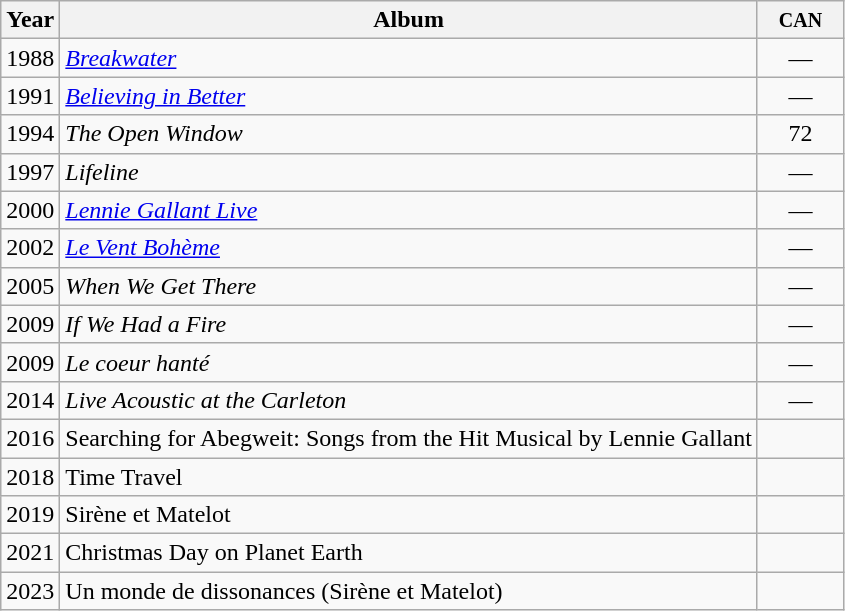<table class="wikitable">
<tr>
<th>Year</th>
<th>Album</th>
<th width="50"><small>CAN</small></th>
</tr>
<tr>
<td>1988</td>
<td><em><a href='#'>Breakwater</a></em></td>
<td align="center">—</td>
</tr>
<tr>
<td>1991</td>
<td><em><a href='#'>Believing in Better</a></em></td>
<td align="center">—</td>
</tr>
<tr>
<td>1994</td>
<td><em>The Open Window</em></td>
<td align="center">72</td>
</tr>
<tr>
<td>1997</td>
<td><em>Lifeline</em></td>
<td align="center">—</td>
</tr>
<tr>
<td>2000</td>
<td><em><a href='#'>Lennie Gallant Live</a></em></td>
<td align="center">—</td>
</tr>
<tr>
<td>2002</td>
<td><em><a href='#'>Le Vent Bohème</a></em></td>
<td align="center">—</td>
</tr>
<tr>
<td>2005</td>
<td><em>When We Get There</em></td>
<td align="center">—</td>
</tr>
<tr>
<td>2009</td>
<td><em>If We Had a Fire</em></td>
<td align="center">—</td>
</tr>
<tr>
<td>2009</td>
<td><em>Le coeur hanté</em></td>
<td align="center">—</td>
</tr>
<tr>
<td>2014</td>
<td><em>Live Acoustic at the Carleton</em></td>
<td align="center">—</td>
</tr>
<tr>
<td>2016</td>
<td>Searching for Abegweit: Songs from the Hit Musical by Lennie Gallant</td>
<td></td>
</tr>
<tr>
<td>2018</td>
<td>Time Travel </td>
<td></td>
</tr>
<tr>
<td>2019</td>
<td>Sirène et Matelot</td>
<td></td>
</tr>
<tr>
<td>2021</td>
<td>Christmas Day on Planet Earth</td>
<td></td>
</tr>
<tr>
<td>2023</td>
<td>Un monde de dissonances (Sirène et Matelot)</td>
<td></td>
</tr>
</table>
